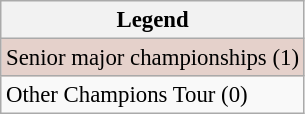<table class="wikitable" style="font-size:95%;">
<tr>
<th>Legend</th>
</tr>
<tr style="background:#e5d1cb;">
<td>Senior major championships (1)</td>
</tr>
<tr>
<td>Other Champions Tour (0)</td>
</tr>
</table>
